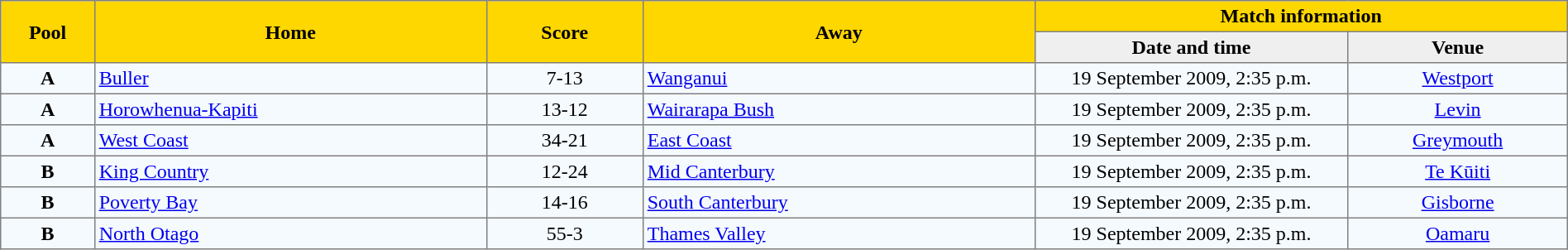<table border=1 style="border-collapse:collapse;text-align:center" cellpadding=3 cellspacing=0 width=100%>
<tr bgcolor=#FFD700>
<th rowspan=2 width=6%>Pool</th>
<th rowspan=2 width=25%>Home</th>
<th rowspan=2 width=10%>Score</th>
<th rowspan=2 width=25%>Away</th>
<th colspan=2>Match information</th>
</tr>
<tr bgcolor=#EFEFEF>
<th width=20%>Date and time</th>
<th width=14%>Venue</th>
</tr>
<tr bgcolor=#F5FAFF>
<td><strong>A</strong></td>
<td align=left><a href='#'>Buller</a></td>
<td align=center>7-13</td>
<td align=left><a href='#'>Wanganui</a></td>
<td>19 September 2009, 2:35 p.m.</td>
<td><a href='#'>Westport</a></td>
</tr>
<tr bgcolor=#F5FAFF>
<td><strong>A</strong></td>
<td align=left><a href='#'>Horowhenua-Kapiti</a></td>
<td align=center>13-12</td>
<td align=left><a href='#'>Wairarapa Bush</a></td>
<td>19 September 2009, 2:35 p.m.</td>
<td><a href='#'>Levin</a></td>
</tr>
<tr bgcolor=#F5FAFF>
<td><strong>A</strong></td>
<td align=left><a href='#'>West Coast</a></td>
<td align=center>34-21</td>
<td align=left><a href='#'>East Coast</a></td>
<td>19 September 2009, 2:35 p.m.</td>
<td><a href='#'>Greymouth</a></td>
</tr>
<tr bgcolor=#F5FAFF>
<td><strong>B</strong></td>
<td align=left><a href='#'>King Country</a></td>
<td align=center>12-24</td>
<td align=left><a href='#'>Mid Canterbury</a></td>
<td>19 September 2009, 2:35 p.m.</td>
<td><a href='#'>Te Kūiti</a></td>
</tr>
<tr bgcolor=#F5FAFF>
<td><strong>B</strong></td>
<td align=left><a href='#'>Poverty Bay</a></td>
<td align=center>14-16</td>
<td align=left><a href='#'>South Canterbury</a></td>
<td>19 September 2009, 2:35 p.m.</td>
<td><a href='#'>Gisborne</a></td>
</tr>
<tr bgcolor=#F5FAFF>
<td><strong>B</strong></td>
<td align=left><a href='#'>North Otago</a></td>
<td align=center>55-3</td>
<td align=left><a href='#'>Thames Valley</a></td>
<td>19 September 2009, 2:35 p.m.</td>
<td><a href='#'>Oamaru</a></td>
</tr>
</table>
